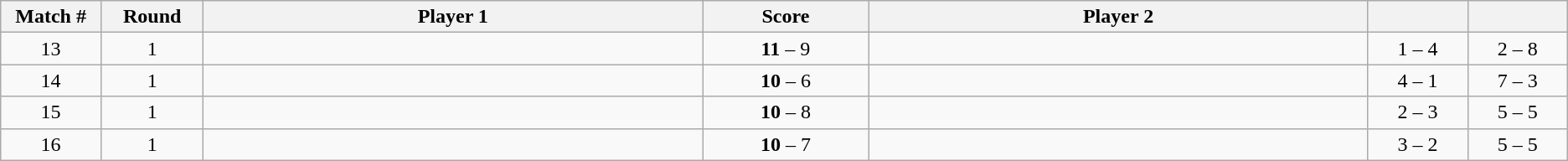<table class="wikitable">
<tr>
<th width="2%">Match #</th>
<th width="2%">Round</th>
<th width="15%">Player 1</th>
<th width="5%">Score</th>
<th width="15%">Player 2</th>
<th width="3%"></th>
<th width="3%"></th>
</tr>
<tr style=text-align:center;"background:#;">
<td>13</td>
<td>1</td>
<td></td>
<td><strong>11</strong> – 9</td>
<td></td>
<td>1 – 4</td>
<td>2 – 8</td>
</tr>
<tr style=text-align:center;"background:#;">
<td>14</td>
<td>1</td>
<td></td>
<td><strong>10</strong> – 6</td>
<td></td>
<td>4 – 1</td>
<td>7 – 3</td>
</tr>
<tr style=text-align:center;"background:#;">
<td>15</td>
<td>1</td>
<td></td>
<td><strong>10</strong> – 8</td>
<td></td>
<td>2 – 3</td>
<td>5 – 5</td>
</tr>
<tr style=text-align:center;"background:#;">
<td>16</td>
<td>1</td>
<td></td>
<td><strong>10</strong> – 7</td>
<td></td>
<td>3 – 2</td>
<td>5 – 5</td>
</tr>
</table>
